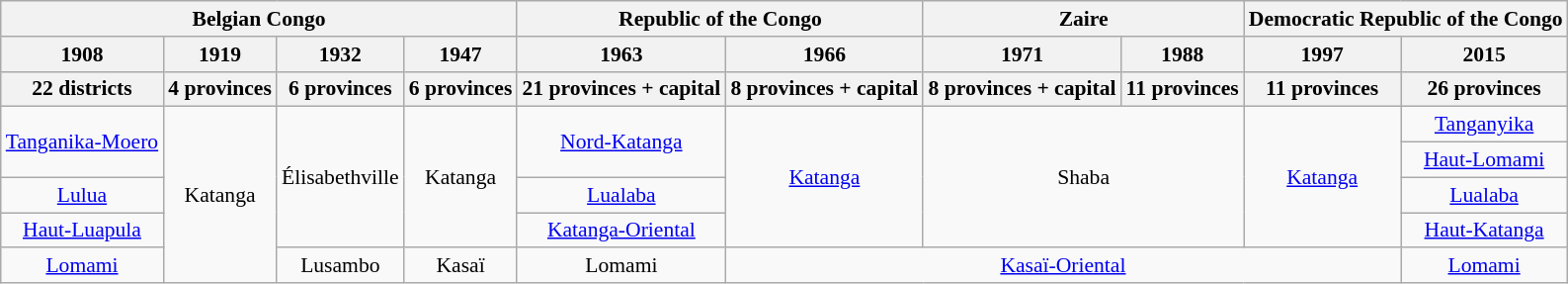<table class="wikitable" style="font-size:90%; text-align:center">
<tr>
<th colspan=4>Belgian Congo</th>
<th colspan=2>Republic of the Congo</th>
<th colspan=2>Zaire</th>
<th colspan=2>Democratic Republic of the Congo</th>
</tr>
<tr>
<th>1908</th>
<th>1919</th>
<th>1932</th>
<th>1947</th>
<th>1963</th>
<th>1966</th>
<th>1971</th>
<th>1988</th>
<th>1997</th>
<th>2015</th>
</tr>
<tr>
<th>22 districts</th>
<th>4 provinces</th>
<th>6 provinces</th>
<th>6 provinces</th>
<th>21 provinces + capital</th>
<th>8 provinces + capital</th>
<th>8 provinces + capital</th>
<th>11 provinces</th>
<th>11 provinces</th>
<th>26 provinces</th>
</tr>
<tr>
<td rowspan=2><a href='#'>Tanganika-Moero</a></td>
<td rowspan=5>Katanga</td>
<td rowspan=4>Élisabethville</td>
<td rowspan=4>Katanga</td>
<td rowspan=2><a href='#'>Nord-Katanga</a></td>
<td rowspan=4><a href='#'>Katanga</a></td>
<td rowspan=4 colspan=2>Shaba</td>
<td rowspan=4><a href='#'>Katanga</a></td>
<td><a href='#'>Tanganyika</a></td>
</tr>
<tr>
<td><a href='#'>Haut-Lomami</a></td>
</tr>
<tr>
<td><a href='#'>Lulua</a></td>
<td><a href='#'>Lualaba</a></td>
<td><a href='#'>Lualaba</a></td>
</tr>
<tr>
<td><a href='#'>Haut-Luapula</a></td>
<td><a href='#'>Katanga-Oriental</a></td>
<td><a href='#'>Haut-Katanga</a></td>
</tr>
<tr>
<td><a href='#'>Lomami</a></td>
<td rowspan=5>Lusambo</td>
<td rowspan=5>Kasaï</td>
<td>Lomami</td>
<td rowspan=3 colspan=4><a href='#'>Kasaï-Oriental</a></td>
<td><a href='#'>Lomami</a></td>
</tr>
</table>
